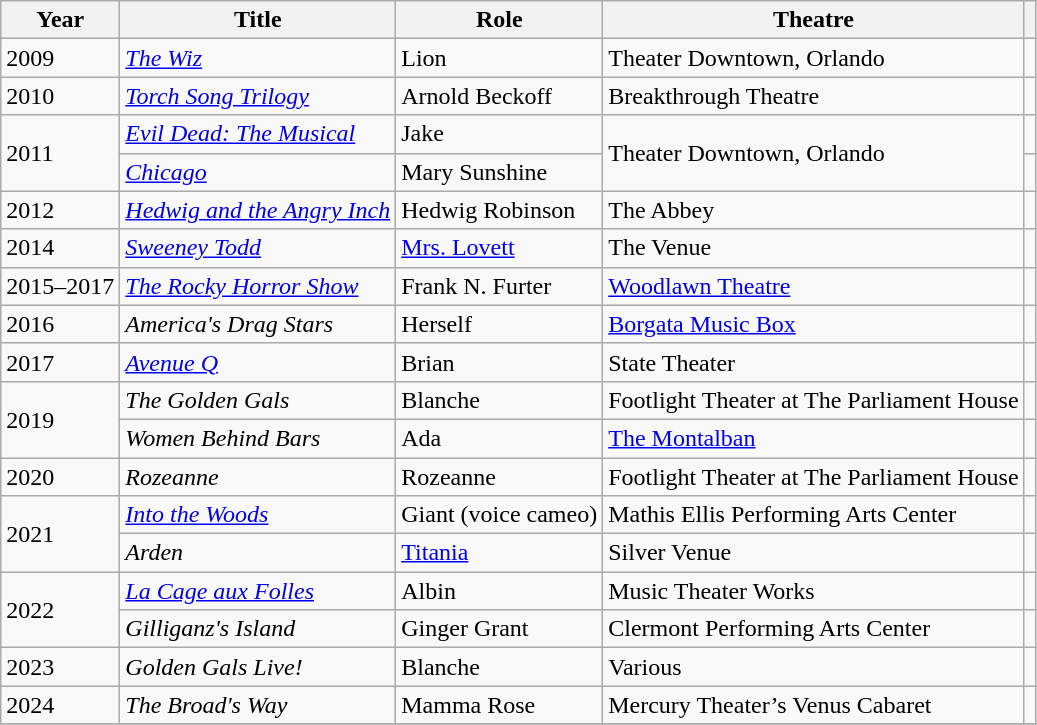<table class="wikitable">
<tr>
<th>Year</th>
<th>Title</th>
<th>Role</th>
<th>Theatre</th>
<th></th>
</tr>
<tr>
<td>2009</td>
<td><em><a href='#'>The Wiz</a></em></td>
<td>Lion</td>
<td>Theater Downtown, Orlando</td>
<td style="text-align: center;"></td>
</tr>
<tr>
<td>2010</td>
<td><em><a href='#'>Torch Song Trilogy</a></em></td>
<td>Arnold Beckoff</td>
<td>Breakthrough Theatre</td>
<td style="text-align: center;"></td>
</tr>
<tr>
<td rowspan="2">2011</td>
<td><em><a href='#'>Evil Dead: The Musical</a></em></td>
<td>Jake</td>
<td rowspan="2">Theater Downtown, Orlando</td>
<td style="text-align: center;"></td>
</tr>
<tr>
<td><em><a href='#'>Chicago</a></em></td>
<td>Mary Sunshine</td>
<td style="text-align: center;"></td>
</tr>
<tr>
<td>2012</td>
<td><em><a href='#'>Hedwig and the Angry Inch</a></em></td>
<td>Hedwig Robinson</td>
<td>The Abbey</td>
<td style="text-align: center;"></td>
</tr>
<tr>
<td>2014</td>
<td><em><a href='#'>Sweeney Todd</a></em></td>
<td><a href='#'>Mrs. Lovett</a></td>
<td>The Venue</td>
<td style="text-align: center;"></td>
</tr>
<tr>
<td>2015–2017</td>
<td><em><a href='#'>The Rocky Horror Show</a></em></td>
<td>Frank N. Furter</td>
<td><a href='#'>Woodlawn Theatre</a></td>
<td style="text-align: center;"></td>
</tr>
<tr>
<td>2016</td>
<td><em>America's Drag Stars</em></td>
<td>Herself</td>
<td><a href='#'>Borgata Music Box</a></td>
<td style="text-align: center;"></td>
</tr>
<tr>
<td>2017</td>
<td><em><a href='#'>Avenue Q</a></em></td>
<td>Brian</td>
<td>State Theater</td>
<td style="text-align: center;"></td>
</tr>
<tr>
<td rowspan="2">2019</td>
<td><em>The Golden Gals</em></td>
<td>Blanche</td>
<td>Footlight Theater at The Parliament House</td>
<td style="text-align: center;"></td>
</tr>
<tr>
<td><em>Women Behind Bars</em></td>
<td>Ada</td>
<td><a href='#'>The Montalban</a></td>
<td style="text-align: center;"></td>
</tr>
<tr>
<td>2020</td>
<td><em>Rozeanne</em></td>
<td>Rozeanne</td>
<td>Footlight Theater at The Parliament House</td>
<td style="text-align: center;"></td>
</tr>
<tr>
<td rowspan="2">2021</td>
<td><em><a href='#'>Into the Woods</a></em></td>
<td>Giant (voice cameo)</td>
<td>Mathis Ellis Performing Arts Center</td>
<td style="text-align: center;"></td>
</tr>
<tr>
<td><em>Arden</em></td>
<td><a href='#'>Titania</a></td>
<td>Silver Venue</td>
<td style="text-align: center;"></td>
</tr>
<tr>
<td rowspan="2">2022</td>
<td><em><a href='#'>La Cage aux Folles</a></em></td>
<td>Albin</td>
<td>Music Theater Works</td>
<td style="text-align: center;"></td>
</tr>
<tr>
<td><em>Gilliganz's Island</em></td>
<td>Ginger Grant</td>
<td>Clermont Performing Arts Center</td>
<td style="text-align: center;"></td>
</tr>
<tr>
<td>2023</td>
<td><em>Golden Gals Live!</em></td>
<td>Blanche</td>
<td>Various</td>
<td style="text-align: center;"></td>
</tr>
<tr>
<td>2024</td>
<td><em>The Broad's Way</em></td>
<td>Mamma Rose</td>
<td>Mercury Theater’s Venus Cabaret</td>
<td style="text-align: center;"></td>
</tr>
<tr>
</tr>
</table>
